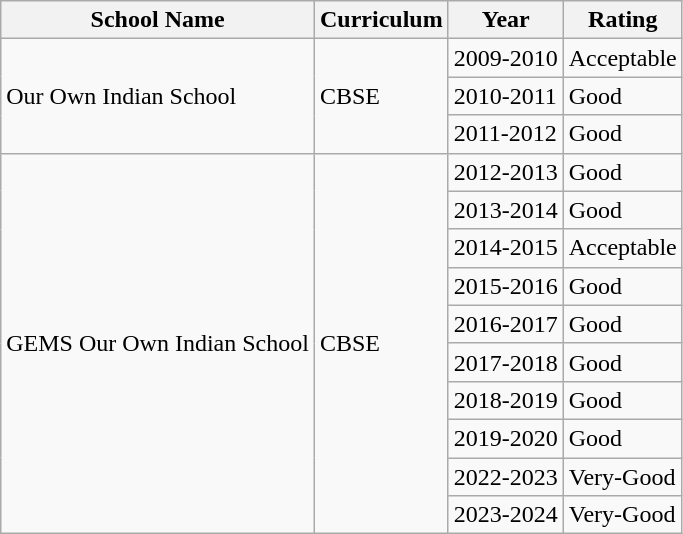<table class="wikitable">
<tr>
<th>School Name</th>
<th>Curriculum</th>
<th>Year</th>
<th>Rating</th>
</tr>
<tr>
<td rowspan="3">Our Own Indian School</td>
<td rowspan="3">CBSE</td>
<td>2009-2010</td>
<td>Acceptable</td>
</tr>
<tr>
<td>2010-2011</td>
<td>Good</td>
</tr>
<tr>
<td>2011-2012</td>
<td>Good</td>
</tr>
<tr>
<td rowspan="10">GEMS Our Own Indian School</td>
<td rowspan="10">CBSE</td>
<td>2012-2013</td>
<td>Good</td>
</tr>
<tr>
<td>2013-2014</td>
<td>Good</td>
</tr>
<tr>
<td>2014-2015</td>
<td>Acceptable</td>
</tr>
<tr>
<td>2015-2016</td>
<td>Good</td>
</tr>
<tr>
<td>2016-2017</td>
<td>Good</td>
</tr>
<tr>
<td>2017-2018</td>
<td>Good</td>
</tr>
<tr>
<td>2018-2019</td>
<td>Good</td>
</tr>
<tr>
<td>2019-2020</td>
<td>Good</td>
</tr>
<tr>
<td>2022-2023</td>
<td>Very-Good</td>
</tr>
<tr>
<td>2023-2024</td>
<td>Very-Good</td>
</tr>
</table>
